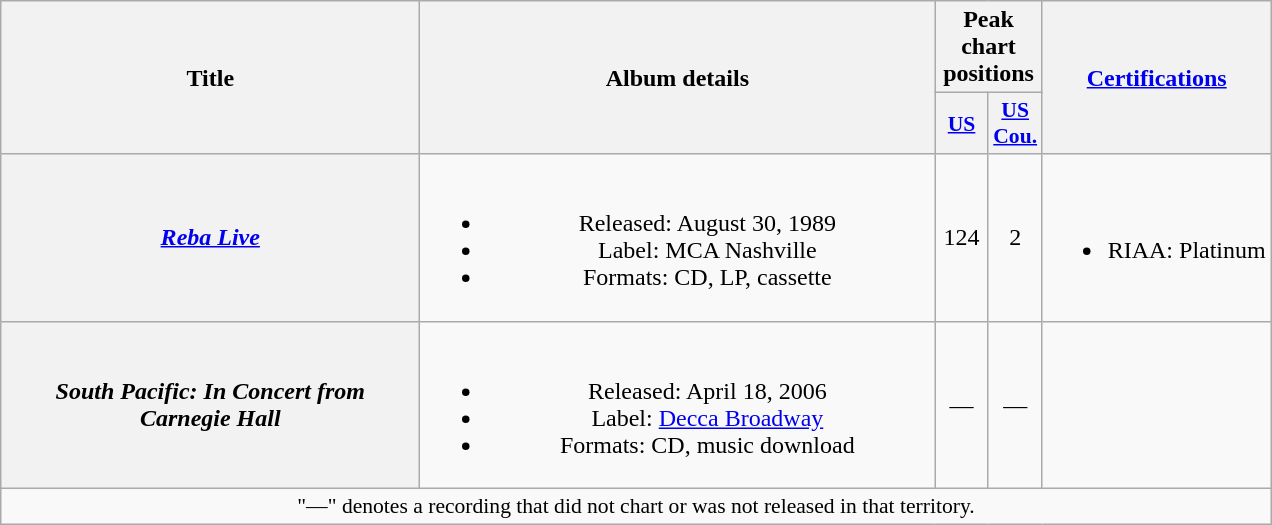<table class="wikitable plainrowheaders" style="text-align:center;" border="1">
<tr>
<th scope="col" rowspan="2" style="width:17em;">Title</th>
<th scope="col" rowspan="2" style="width:21em;">Album details</th>
<th scope="col" colspan="2">Peak chart<br>positions</th>
<th scope="col" rowspan="2"><a href='#'>Certifications</a></th>
</tr>
<tr>
<th scope="col" style="width:2em;font-size:90%;"><a href='#'>US</a><br></th>
<th scope="col" style="width:2em;font-size:90%;"><a href='#'>US<br>Cou.</a><br></th>
</tr>
<tr>
<th scope="row"><em><a href='#'>Reba Live</a></em></th>
<td><br><ul><li>Released: August 30, 1989</li><li>Label: MCA Nashville</li><li>Formats: CD, LP, cassette</li></ul></td>
<td>124</td>
<td>2</td>
<td><br><ul><li>RIAA: Platinum</li></ul></td>
</tr>
<tr>
<th scope="row"><em>South Pacific: In Concert from<br>Carnegie Hall</em> </th>
<td><br><ul><li>Released: April 18, 2006</li><li>Label: <a href='#'>Decca Broadway</a></li><li>Formats: CD, music download</li></ul></td>
<td>—</td>
<td>—</td>
<td></td>
</tr>
<tr>
<td colspan="5" style="font-size:90%">"—" denotes a recording that did not chart or was not released in that territory.</td>
</tr>
</table>
